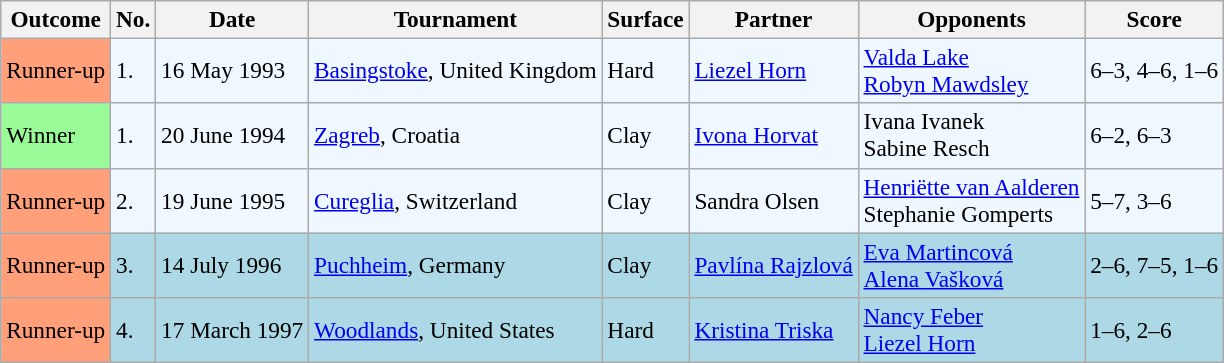<table class="sortable wikitable" style=font-size:97%>
<tr>
<th>Outcome</th>
<th>No.</th>
<th>Date</th>
<th>Tournament</th>
<th>Surface</th>
<th>Partner</th>
<th>Opponents</th>
<th>Score</th>
</tr>
<tr style="background:#f0f8ff;">
<td style="background:#ffa07a;">Runner-up</td>
<td>1.</td>
<td>16 May 1993</td>
<td><a href='#'>Basingstoke</a>, United Kingdom</td>
<td>Hard</td>
<td> <a href='#'>Liezel Horn</a></td>
<td> <a href='#'>Valda Lake</a> <br>  <a href='#'>Robyn Mawdsley</a></td>
<td>6–3, 4–6, 1–6</td>
</tr>
<tr style="background:#f0f8ff;">
<td bgcolor="98FB98">Winner</td>
<td>1.</td>
<td>20 June 1994</td>
<td><a href='#'>Zagreb</a>, Croatia</td>
<td>Clay</td>
<td> <a href='#'>Ivona Horvat</a></td>
<td> Ivana Ivanek <br>  Sabine Resch</td>
<td>6–2, 6–3</td>
</tr>
<tr bgcolor="#f0f8ff">
<td bgcolor="FFA07A">Runner-up</td>
<td>2.</td>
<td>19 June 1995</td>
<td><a href='#'>Cureglia</a>, Switzerland</td>
<td>Clay</td>
<td> Sandra Olsen</td>
<td> <a href='#'>Henriëtte van Aalderen</a> <br>  Stephanie Gomperts</td>
<td>5–7, 3–6</td>
</tr>
<tr style="background:lightblue;">
<td bgcolor="FFA07A">Runner-up</td>
<td>3.</td>
<td>14 July 1996</td>
<td><a href='#'>Puchheim</a>, Germany</td>
<td>Clay</td>
<td> <a href='#'>Pavlína Rajzlová</a></td>
<td> <a href='#'>Eva Martincová</a><br> <a href='#'>Alena Vašková</a></td>
<td>2–6, 7–5, 1–6</td>
</tr>
<tr style="background:lightblue;">
<td style="background:#ffa07a;">Runner-up</td>
<td>4.</td>
<td>17 March 1997</td>
<td><a href='#'>Woodlands</a>, United States</td>
<td>Hard</td>
<td> <a href='#'>Kristina Triska</a></td>
<td> <a href='#'>Nancy Feber</a> <br>  <a href='#'>Liezel Horn</a></td>
<td>1–6, 2–6</td>
</tr>
</table>
